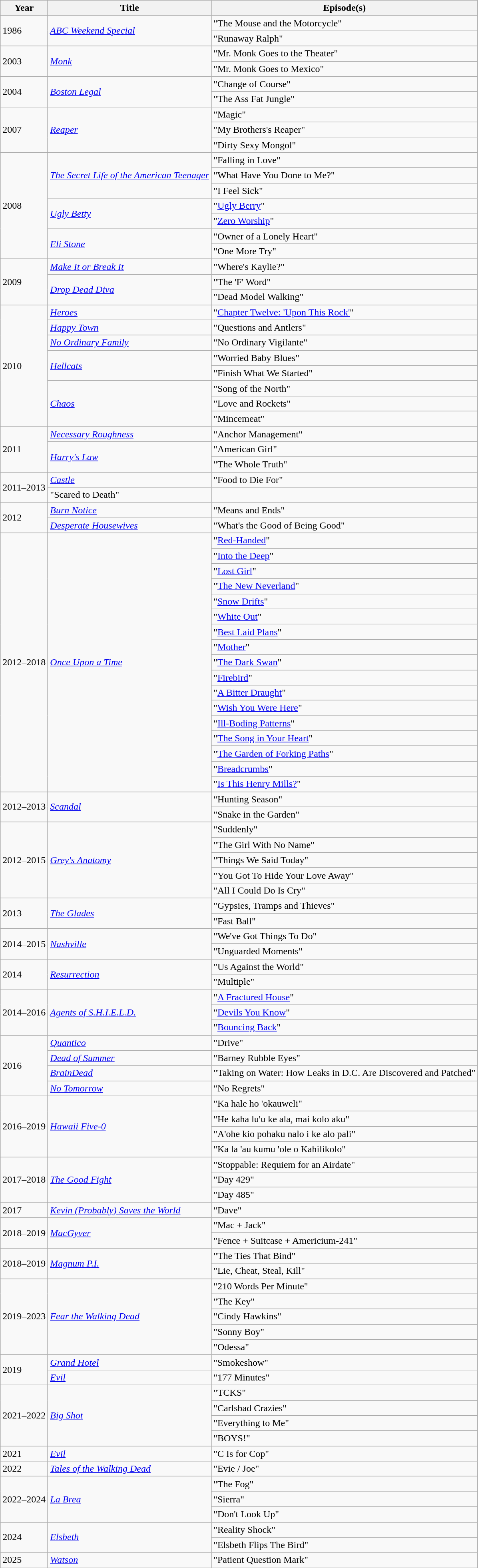<table class="wikitable">
<tr>
<th>Year</th>
<th>Title</th>
<th>Episode(s)</th>
</tr>
<tr>
<td rowspan=2>1986</td>
<td rowspan=2><em><a href='#'>ABC Weekend Special</a></em></td>
<td>"The Mouse and the Motorcycle"</td>
</tr>
<tr>
<td>"Runaway Ralph"</td>
</tr>
<tr>
<td rowspan=2>2003</td>
<td rowspan=2><em><a href='#'>Monk</a></em></td>
<td>"Mr. Monk Goes to the Theater"</td>
</tr>
<tr>
<td>"Mr. Monk Goes to Mexico"</td>
</tr>
<tr>
<td rowspan=2>2004</td>
<td rowspan=2><em><a href='#'>Boston Legal</a></em></td>
<td>"Change of Course"</td>
</tr>
<tr>
<td>"The Ass Fat Jungle"</td>
</tr>
<tr>
<td rowspan=3>2007</td>
<td rowspan=3><em><a href='#'>Reaper</a></em></td>
<td>"Magic"</td>
</tr>
<tr>
<td>"My Brothers's Reaper"</td>
</tr>
<tr>
<td>"Dirty Sexy Mongol"</td>
</tr>
<tr>
<td rowspan=7>2008</td>
<td rowspan=3><em><a href='#'>The Secret Life of the American Teenager</a></em></td>
<td>"Falling in Love"</td>
</tr>
<tr>
<td>"What Have You Done to Me?"</td>
</tr>
<tr>
<td>"I Feel Sick"</td>
</tr>
<tr>
<td rowspan=2><em><a href='#'>Ugly Betty</a></em></td>
<td>"<a href='#'>Ugly Berry</a>"</td>
</tr>
<tr>
<td>"<a href='#'>Zero Worship</a>"</td>
</tr>
<tr>
<td rowspan=2><em><a href='#'>Eli Stone</a></em></td>
<td>"Owner of a Lonely Heart"</td>
</tr>
<tr>
<td>"One More Try"</td>
</tr>
<tr>
<td rowspan=3>2009</td>
<td><em><a href='#'>Make It or Break It</a></em></td>
<td>"Where's Kaylie?"</td>
</tr>
<tr>
<td rowspan=2><em><a href='#'>Drop Dead Diva</a></em></td>
<td>"The 'F' Word"</td>
</tr>
<tr>
<td>"Dead Model Walking"</td>
</tr>
<tr>
<td rowspan=8>2010</td>
<td><em><a href='#'>Heroes</a></em></td>
<td>"<a href='#'>Chapter Twelve: 'Upon This Rock'</a>"</td>
</tr>
<tr>
<td><em><a href='#'>Happy Town</a></em></td>
<td>"Questions and Antlers"</td>
</tr>
<tr>
<td><em><a href='#'>No Ordinary Family</a></em></td>
<td>"No Ordinary Vigilante"</td>
</tr>
<tr>
<td rowspan=2><em><a href='#'>Hellcats</a></em></td>
<td>"Worried Baby Blues"</td>
</tr>
<tr>
<td>"Finish What We Started"</td>
</tr>
<tr>
<td rowspan=3><em><a href='#'>Chaos</a></em></td>
<td>"Song of the North"</td>
</tr>
<tr>
<td>"Love and Rockets"</td>
</tr>
<tr>
<td>"Mincemeat"</td>
</tr>
<tr>
<td rowspan=3>2011</td>
<td><em><a href='#'>Necessary Roughness</a></em></td>
<td>"Anchor Management"</td>
</tr>
<tr>
<td rowspan=2><em><a href='#'>Harry's Law</a></em></td>
<td>"American Girl"</td>
</tr>
<tr>
<td>"The Whole Truth"</td>
</tr>
<tr>
<td rowspan=2>2011–2013</td>
<td><em><a href='#'>Castle</a></em></td>
<td>"Food to Die For"</td>
</tr>
<tr>
<td>"Scared to Death"</td>
</tr>
<tr>
<td rowspan=2>2012</td>
<td><em><a href='#'>Burn Notice</a></em></td>
<td>"Means and Ends"</td>
</tr>
<tr>
<td><em><a href='#'>Desperate Housewives</a></em></td>
<td>"What's the Good of Being Good"</td>
</tr>
<tr>
<td rowspan=17>2012–2018</td>
<td rowspan=17><em><a href='#'>Once Upon a Time</a></em></td>
<td>"<a href='#'>Red-Handed</a>"</td>
</tr>
<tr>
<td>"<a href='#'>Into the Deep</a>"</td>
</tr>
<tr>
<td>"<a href='#'>Lost Girl</a>"</td>
</tr>
<tr>
<td>"<a href='#'>The New Neverland</a>"</td>
</tr>
<tr>
<td>"<a href='#'>Snow Drifts</a>"</td>
</tr>
<tr>
<td>"<a href='#'>White Out</a>"</td>
</tr>
<tr>
<td>"<a href='#'>Best Laid Plans</a>"</td>
</tr>
<tr>
<td>"<a href='#'>Mother</a>"</td>
</tr>
<tr>
<td>"<a href='#'>The Dark Swan</a>"</td>
</tr>
<tr>
<td>"<a href='#'>Firebird</a>"</td>
</tr>
<tr>
<td>"<a href='#'>A Bitter Draught</a>"</td>
</tr>
<tr>
<td>"<a href='#'>Wish You Were Here</a>"</td>
</tr>
<tr>
<td>"<a href='#'>Ill-Boding Patterns</a>"</td>
</tr>
<tr>
<td>"<a href='#'>The Song in Your Heart</a>"</td>
</tr>
<tr>
<td>"<a href='#'>The Garden of Forking Paths</a>"</td>
</tr>
<tr>
<td>"<a href='#'>Breadcrumbs</a>"</td>
</tr>
<tr>
<td>"<a href='#'>Is This Henry Mills?</a>"</td>
</tr>
<tr>
<td rowspan=2>2012–2013</td>
<td rowspan=2><em><a href='#'>Scandal</a></em></td>
<td>"Hunting Season"</td>
</tr>
<tr>
<td>"Snake in the Garden"</td>
</tr>
<tr>
<td rowspan=5>2012–2015</td>
<td rowspan=5><em><a href='#'>Grey's Anatomy</a></em></td>
<td>"Suddenly"</td>
</tr>
<tr>
<td>"The Girl With No Name"</td>
</tr>
<tr>
<td>"Things We Said Today"</td>
</tr>
<tr>
<td>"You Got To Hide Your Love Away"</td>
</tr>
<tr>
<td>"All I Could Do Is Cry"</td>
</tr>
<tr>
<td rowspan=2>2013</td>
<td rowspan=2><em><a href='#'>The Glades</a></em></td>
<td>"Gypsies, Tramps and Thieves"</td>
</tr>
<tr>
<td>"Fast Ball"</td>
</tr>
<tr>
<td rowspan=2>2014–2015</td>
<td rowspan=2><em><a href='#'>Nashville</a></em></td>
<td>"We've Got Things To Do"</td>
</tr>
<tr>
<td>"Unguarded Moments"</td>
</tr>
<tr>
<td rowspan=2>2014</td>
<td rowspan=2><em><a href='#'>Resurrection</a></em></td>
<td>"Us Against the World"</td>
</tr>
<tr>
<td>"Multiple"</td>
</tr>
<tr>
<td rowspan=3>2014–2016</td>
<td rowspan=3><em><a href='#'>Agents of S.H.I.E.L.D.</a></em></td>
<td>"<a href='#'>A Fractured House</a>"</td>
</tr>
<tr>
<td>"<a href='#'>Devils You Know</a>"</td>
</tr>
<tr>
<td>"<a href='#'>Bouncing Back</a>"</td>
</tr>
<tr>
<td rowspan=4>2016</td>
<td><em><a href='#'>Quantico</a></em></td>
<td>"Drive"</td>
</tr>
<tr>
<td><em><a href='#'>Dead of Summer</a></em></td>
<td>"Barney Rubble Eyes"</td>
</tr>
<tr>
<td><em><a href='#'>BrainDead</a></em></td>
<td>"Taking on Water: How Leaks in D.C. Are Discovered and Patched"</td>
</tr>
<tr>
<td><em><a href='#'>No Tomorrow</a></em></td>
<td>"No Regrets"</td>
</tr>
<tr>
<td rowspan=4>2016–2019</td>
<td rowspan=4><em><a href='#'>Hawaii Five-0</a></em></td>
<td>"Ka hale ho 'okauweli"</td>
</tr>
<tr>
<td>"He kaha lu'u ke ala, mai kolo aku"</td>
</tr>
<tr>
<td>"A'ohe kio pohaku nalo i ke alo pali"</td>
</tr>
<tr>
<td>"Ka la 'au kumu 'ole o Kahilikolo"</td>
</tr>
<tr>
<td rowspan=3>2017–2018</td>
<td rowspan=3><em><a href='#'>The Good Fight</a></em></td>
<td>"Stoppable: Requiem for an Airdate"</td>
</tr>
<tr>
<td>"Day 429"</td>
</tr>
<tr>
<td>"Day 485"</td>
</tr>
<tr>
<td>2017</td>
<td><em><a href='#'>Kevin (Probably) Saves the World</a></em></td>
<td>"Dave"</td>
</tr>
<tr>
<td rowspan=2>2018–2019</td>
<td rowspan=2><em><a href='#'>MacGyver</a></em></td>
<td>"Mac + Jack"</td>
</tr>
<tr>
<td>"Fence + Suitcase + Americium-241"</td>
</tr>
<tr>
<td rowspan=2>2018–2019</td>
<td rowspan=2><em><a href='#'>Magnum P.I.</a></em></td>
<td>"The Ties That Bind"</td>
</tr>
<tr>
<td>"Lie, Cheat, Steal, Kill"</td>
</tr>
<tr>
<td rowspan=5>2019–2023</td>
<td rowspan=5><em><a href='#'>Fear the Walking Dead</a></em></td>
<td>"210 Words Per Minute"</td>
</tr>
<tr>
<td>"The Key"</td>
</tr>
<tr>
<td>"Cindy Hawkins"</td>
</tr>
<tr>
<td>"Sonny Boy"</td>
</tr>
<tr>
<td>"Odessa"</td>
</tr>
<tr>
<td rowspan=2>2019</td>
<td><em><a href='#'>Grand Hotel</a></em></td>
<td>"Smokeshow"</td>
</tr>
<tr>
<td><em><a href='#'>Evil</a></em></td>
<td>"177 Minutes"</td>
</tr>
<tr>
<td rowspan=4>2021–2022</td>
<td rowspan=4><em><a href='#'>Big Shot</a></em></td>
<td>"TCKS"</td>
</tr>
<tr>
<td>"Carlsbad Crazies"</td>
</tr>
<tr>
<td>"Everything to Me"</td>
</tr>
<tr>
<td>"BOYS!"</td>
</tr>
<tr>
<td>2021</td>
<td><em><a href='#'>Evil</a></em></td>
<td>"C Is for Cop"</td>
</tr>
<tr>
<td>2022</td>
<td><em><a href='#'>Tales of the Walking Dead</a></em></td>
<td>"Evie / Joe"</td>
</tr>
<tr>
<td rowspan=3>2022–2024</td>
<td rowspan=3><em><a href='#'>La Brea</a></em></td>
<td>"The Fog"</td>
</tr>
<tr>
<td>"Sierra"</td>
</tr>
<tr>
<td>"Don't Look Up"</td>
</tr>
<tr>
<td rowspan=2>2024</td>
<td rowspan=2><em><a href='#'>Elsbeth</a></em></td>
<td>"Reality Shock"</td>
</tr>
<tr>
<td>"Elsbeth Flips The Bird"</td>
</tr>
<tr>
<td>2025</td>
<td><em><a href='#'>Watson</a></em></td>
<td>"Patient Question Mark"</td>
</tr>
</table>
